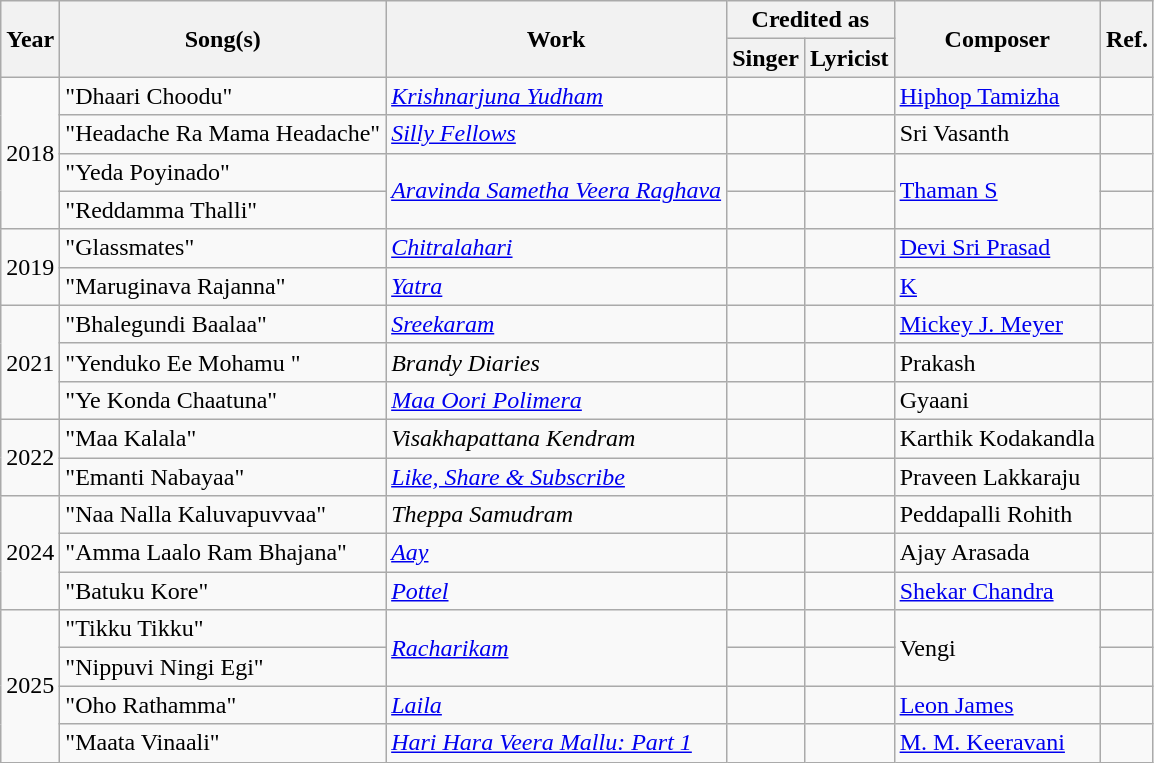<table class="wikitable sortable">
<tr>
<th rowspan="2">Year</th>
<th rowspan="2">Song(s)</th>
<th rowspan="2">Work</th>
<th colspan="2">Credited as</th>
<th rowspan="2">Composer</th>
<th rowspan="2">Ref.</th>
</tr>
<tr>
<th>Singer</th>
<th>Lyricist</th>
</tr>
<tr>
<td rowspan="4">2018</td>
<td>"Dhaari Choodu"</td>
<td><em><a href='#'>Krishnarjuna Yudham</a></em></td>
<td></td>
<td></td>
<td><a href='#'>Hiphop Tamizha</a></td>
<td></td>
</tr>
<tr>
<td>"Headache Ra Mama Headache"</td>
<td><em><a href='#'>Silly Fellows</a></em></td>
<td></td>
<td></td>
<td>Sri Vasanth</td>
<td></td>
</tr>
<tr>
<td>"Yeda Poyinado"</td>
<td rowspan="2"><em><a href='#'>Aravinda Sametha Veera Raghava</a></em></td>
<td></td>
<td></td>
<td rowspan="2"><a href='#'>Thaman S</a></td>
<td></td>
</tr>
<tr>
<td>"Reddamma Thalli"</td>
<td></td>
<td></td>
<td></td>
</tr>
<tr>
<td rowspan="2">2019</td>
<td>"Glassmates"</td>
<td><a href='#'><em>Chitralahari</em></a></td>
<td></td>
<td></td>
<td><a href='#'>Devi Sri Prasad</a></td>
<td></td>
</tr>
<tr>
<td>"Maruginava Rajanna"</td>
<td><a href='#'><em>Yatra</em></a></td>
<td></td>
<td></td>
<td><a href='#'>K</a></td>
<td></td>
</tr>
<tr>
<td rowspan="3">2021</td>
<td>"Bhalegundi Baalaa"</td>
<td><em><a href='#'>Sreekaram</a></em></td>
<td></td>
<td></td>
<td><a href='#'>Mickey J. Meyer</a></td>
<td></td>
</tr>
<tr>
<td>"Yenduko Ee Mohamu "</td>
<td><em>Brandy Diaries</em></td>
<td></td>
<td></td>
<td>Prakash</td>
<td></td>
</tr>
<tr>
<td>"Ye Konda Chaatuna"</td>
<td><em><a href='#'>Maa Oori Polimera</a></em></td>
<td></td>
<td></td>
<td>Gyaani</td>
<td></td>
</tr>
<tr>
<td rowspan="2">2022</td>
<td>"Maa Kalala"</td>
<td><em>Visakhapattana Kendram</em></td>
<td></td>
<td></td>
<td>Karthik Kodakandla</td>
<td></td>
</tr>
<tr>
<td>"Emanti Nabayaa"</td>
<td><em><a href='#'>Like, Share & Subscribe</a></em></td>
<td></td>
<td></td>
<td>Praveen Lakkaraju</td>
<td></td>
</tr>
<tr>
<td rowspan="3">2024</td>
<td>"Naa Nalla Kaluvapuvvaa"</td>
<td><em>Theppa Samudram</em></td>
<td></td>
<td></td>
<td>Peddapalli Rohith</td>
<td></td>
</tr>
<tr>
<td>"Amma Laalo Ram Bhajana"</td>
<td><a href='#'><em>Aay</em></a></td>
<td></td>
<td></td>
<td>Ajay Arasada</td>
<td></td>
</tr>
<tr>
<td>"Batuku Kore"</td>
<td><em><a href='#'>Pottel</a></em></td>
<td></td>
<td></td>
<td><a href='#'>Shekar Chandra</a></td>
<td></td>
</tr>
<tr>
<td rowspan="4">2025</td>
<td>"Tikku Tikku"</td>
<td rowspan="2"><em><a href='#'>Racharikam</a></em></td>
<td></td>
<td></td>
<td rowspan="2">Vengi</td>
<td></td>
</tr>
<tr>
<td>"Nippuvi Ningi Egi"</td>
<td></td>
<td></td>
<td></td>
</tr>
<tr>
<td>"Oho Rathamma"</td>
<td><a href='#'><em>Laila</em></a></td>
<td></td>
<td></td>
<td><a href='#'>Leon James</a></td>
<td></td>
</tr>
<tr>
<td>"Maata Vinaali"</td>
<td><em><a href='#'>Hari Hara Veera Mallu: Part 1</a></em></td>
<td></td>
<td></td>
<td><a href='#'>M. M. Keeravani</a></td>
<td></td>
</tr>
</table>
